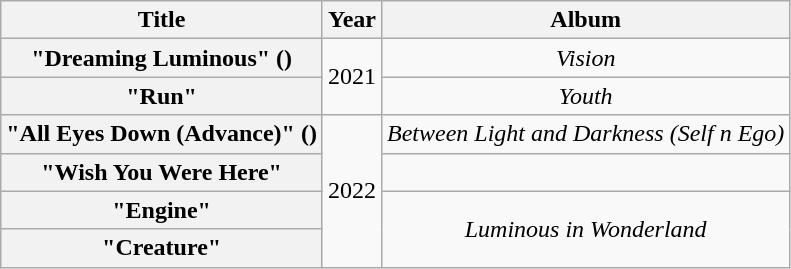<table class="wikitable plainrowheaders" style="text-align:center">
<tr>
<th scope="col">Title</th>
<th scope="col">Year</th>
<th scope="col">Album</th>
</tr>
<tr>
<th scope="row">"Dreaming Luminous" ()</th>
<td rowspan="2">2021</td>
<td><em>Vision</em></td>
</tr>
<tr>
<th scope="row">"Run"</th>
<td><em>Youth</em></td>
</tr>
<tr>
<th scope="row">"All Eyes Down (Advance)" ()</th>
<td rowspan="4">2022</td>
<td><em>Between Light and Darkness (Self n Ego)</em></td>
</tr>
<tr>
<th scope="row">"Wish You Were Here"</th>
<td></td>
</tr>
<tr>
<th scope="row">"Engine"</th>
<td rowspan="2"><em>Luminous in Wonderland</em></td>
</tr>
<tr>
<th scope="row">"Creature"</th>
</tr>
</table>
